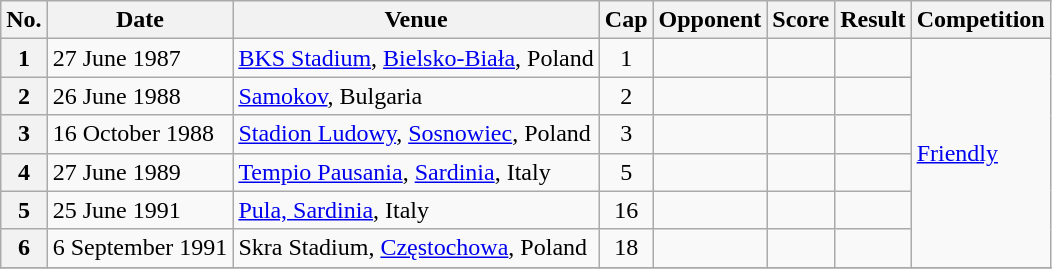<table class="wikitable sortable plainrowheaders">
<tr>
<th scope=col>No.</th>
<th scope=col data-sort-type=date>Date</th>
<th scope=col>Venue</th>
<th scope=col>Cap</th>
<th scope=col>Opponent</th>
<th scope=col>Score</th>
<th scope=col>Result</th>
<th scope=col>Competition</th>
</tr>
<tr>
<th scope=row>1</th>
<td>27 June 1987</td>
<td><a href='#'>BKS Stadium</a>, <a href='#'>Bielsko-Biała</a>, Poland</td>
<td align=center>1</td>
<td></td>
<td></td>
<td></td>
<td rowspan=6><a href='#'>Friendly</a></td>
</tr>
<tr>
<th scope=row>2</th>
<td>26 June 1988</td>
<td><a href='#'>Samokov</a>, Bulgaria</td>
<td align=center>2</td>
<td></td>
<td></td>
<td></td>
</tr>
<tr>
<th scope=row>3</th>
<td>16 October 1988</td>
<td><a href='#'>Stadion Ludowy</a>, <a href='#'>Sosnowiec</a>, Poland</td>
<td align=center>3</td>
<td></td>
<td></td>
<td></td>
</tr>
<tr>
<th scope=row>4</th>
<td>27 June 1989</td>
<td><a href='#'>Tempio Pausania</a>, <a href='#'>Sardinia</a>, Italy</td>
<td align=center>5</td>
<td></td>
<td></td>
<td></td>
</tr>
<tr>
<th scope=row>5</th>
<td>25 June 1991</td>
<td><a href='#'>Pula, Sardinia</a>, Italy</td>
<td align=center>16</td>
<td></td>
<td></td>
<td></td>
</tr>
<tr>
<th scope=row>6</th>
<td>6 September 1991</td>
<td>Skra Stadium, <a href='#'>Częstochowa</a>, Poland</td>
<td align=center>18</td>
<td></td>
<td></td>
<td></td>
</tr>
<tr>
</tr>
</table>
